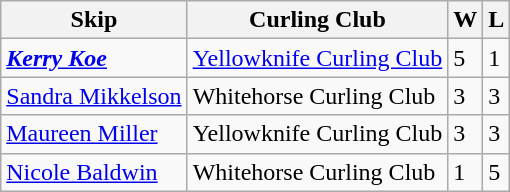<table class="wikitable">
<tr>
<th>Skip</th>
<th>Curling Club</th>
<th>W</th>
<th>L</th>
</tr>
<tr>
<td><strong><em><a href='#'>Kerry Koe</a></em></strong></td>
<td><a href='#'>Yellowknife Curling Club</a></td>
<td>5</td>
<td>1</td>
</tr>
<tr>
<td><a href='#'>Sandra Mikkelson</a></td>
<td>Whitehorse Curling Club</td>
<td>3</td>
<td>3</td>
</tr>
<tr>
<td><a href='#'>Maureen Miller</a></td>
<td>Yellowknife Curling Club</td>
<td>3</td>
<td>3</td>
</tr>
<tr>
<td><a href='#'>Nicole Baldwin</a></td>
<td>Whitehorse Curling Club</td>
<td>1</td>
<td>5</td>
</tr>
</table>
